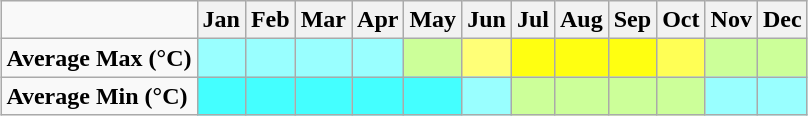<table class="wikitable" style="margin-left: auto; margin-right: auto; border: none;">
<tr>
<td></td>
<th><strong>Jan</strong></th>
<th><strong>Feb</strong></th>
<th><strong>Mar</strong></th>
<th><strong>Apr</strong></th>
<th><strong>May</strong></th>
<th><strong>Jun</strong></th>
<th><strong>Jul</strong></th>
<th><strong>Aug</strong></th>
<th><strong>Sep</strong></th>
<th><strong>Oct</strong></th>
<th><strong>Nov</strong></th>
<th><strong>Dec</strong></th>
</tr>
<tr>
<td><strong>Average Max (°C)</strong></td>
<td style="background:#9ff; color:black;"><small></small></td>
<td style="background:#9ff; color:black;"><small></small></td>
<td style="background:#9ff; color:black;"><small></small></td>
<td style="background:#9ff; color:black;"><small></small></td>
<td style="background:#cf9; color:black;"><small></small></td>
<td style="background:#ff7; color:black;"><small></small></td>
<td style="background:#ff1; color:black;"><small></small></td>
<td style="background:#ff1; color:black;"><small></small></td>
<td style="background:#ff1; color:black;"><small></small></td>
<td style="background:#ff5; color:black;"><small></small></td>
<td style="background:#cf9; color:black;"><small></small></td>
<td style="background:#cf9; color:black;"><small></small></td>
</tr>
<tr>
<td><strong>Average Min (°C)</strong></td>
<td style="background:#4ff; color:black;"><small></small></td>
<td style="background:#4ff; color:black;"><small></small></td>
<td style="background:#4ff; color:black;"><small></small></td>
<td style="background:#4ff; color:black;"><small></small></td>
<td style="background:#4ff; color:black;"><small></small></td>
<td style="background:#9ff; color:black;"><small></small></td>
<td style="background:#cf9; color:black;"><small></small></td>
<td style="background:#cf9; color:black;"><small></small></td>
<td style="background:#cf9; color:black;"><small></small></td>
<td style="background:#cf9; color:black;"><small></small></td>
<td style="background:#9ff; color:black;"><small></small></td>
<td style="background:#9ff; color:black;"><small></small></td>
</tr>
</table>
